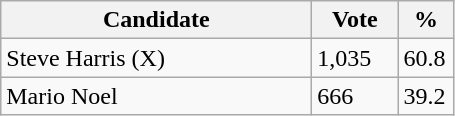<table class="wikitable">
<tr>
<th bgcolor="#DDDDFF" width="200px">Candidate</th>
<th bgcolor="#DDDDFF" width="50px">Vote</th>
<th bgcolor="#DDDDFF" width="30px">%</th>
</tr>
<tr>
<td>Steve Harris (X)</td>
<td>1,035</td>
<td>60.8</td>
</tr>
<tr>
<td>Mario Noel</td>
<td>666</td>
<td>39.2</td>
</tr>
</table>
